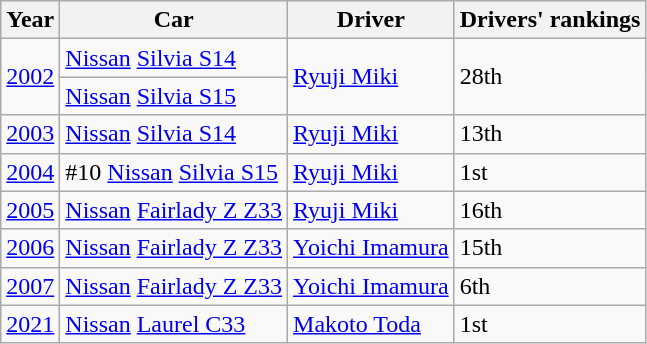<table class="wikitable">
<tr>
<th>Year</th>
<th>Car</th>
<th>Driver</th>
<th>Drivers' rankings</th>
</tr>
<tr>
<td rowspan="2"><a href='#'>2002</a></td>
<td><a href='#'>Nissan</a> <a href='#'>Silvia S14</a></td>
<td rowspan="2"> <a href='#'>Ryuji Miki</a></td>
<td rowspan="2">28th</td>
</tr>
<tr>
<td><a href='#'>Nissan</a> <a href='#'>Silvia S15</a></td>
</tr>
<tr>
<td><a href='#'>2003</a></td>
<td><a href='#'>Nissan</a> <a href='#'>Silvia S14</a></td>
<td> <a href='#'>Ryuji Miki</a></td>
<td>13th</td>
</tr>
<tr>
<td><a href='#'>2004</a></td>
<td>#10 <a href='#'>Nissan</a> <a href='#'>Silvia S15</a></td>
<td> <a href='#'>Ryuji Miki</a></td>
<td>1st</td>
</tr>
<tr>
<td><a href='#'>2005</a></td>
<td><a href='#'>Nissan</a> <a href='#'>Fairlady Z Z33</a></td>
<td> <a href='#'>Ryuji Miki</a></td>
<td>16th</td>
</tr>
<tr>
<td><a href='#'>2006</a></td>
<td><a href='#'>Nissan</a> <a href='#'>Fairlady Z Z33</a></td>
<td><a href='#'>Yoichi Imamura</a></td>
<td>15th</td>
</tr>
<tr>
<td><a href='#'>2007</a></td>
<td><a href='#'>Nissan</a> <a href='#'>Fairlady Z Z33</a></td>
<td><a href='#'>Yoichi Imamura</a></td>
<td>6th</td>
</tr>
<tr>
<td><a href='#'>2021</a></td>
<td><a href='#'>Nissan</a> <a href='#'>Laurel C33</a></td>
<td><a href='#'>Makoto Toda</a></td>
<td>1st</td>
</tr>
</table>
